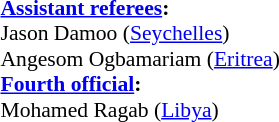<table width=100% style="font-size: 90%">
<tr>
<td><br><strong><a href='#'>Assistant referees</a>:</strong>
<br>Jason Damoo (<a href='#'>Seychelles</a>)
<br>Angesom Ogbamariam (<a href='#'>Eritrea</a>)
<br><strong><a href='#'>Fourth official</a>:</strong>
<br>Mohamed Ragab (<a href='#'>Libya</a>)</td>
</tr>
</table>
